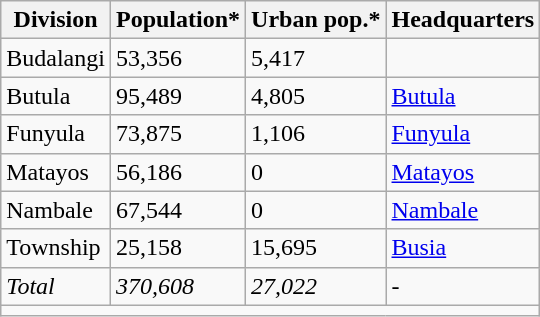<table class="wikitable">
<tr>
<th>Division</th>
<th>Population*</th>
<th>Urban pop.*</th>
<th>Headquarters</th>
</tr>
<tr>
<td>Budalangi</td>
<td>53,356</td>
<td>5,417</td>
<td></td>
</tr>
<tr>
<td>Butula</td>
<td>95,489</td>
<td>4,805</td>
<td><a href='#'>Butula</a></td>
</tr>
<tr>
<td>Funyula</td>
<td>73,875</td>
<td>1,106</td>
<td><a href='#'>Funyula</a></td>
</tr>
<tr>
<td>Matayos</td>
<td>56,186</td>
<td>0</td>
<td><a href='#'>Matayos</a></td>
</tr>
<tr>
<td>Nambale</td>
<td>67,544</td>
<td>0</td>
<td><a href='#'>Nambale</a></td>
</tr>
<tr>
<td>Township</td>
<td>25,158</td>
<td>15,695</td>
<td><a href='#'>Busia</a></td>
</tr>
<tr>
<td><em>Total</em></td>
<td><em>370,608</em></td>
<td><em>27,022</em></td>
<td>-</td>
</tr>
<tr>
<td colspan="4"></td>
</tr>
</table>
